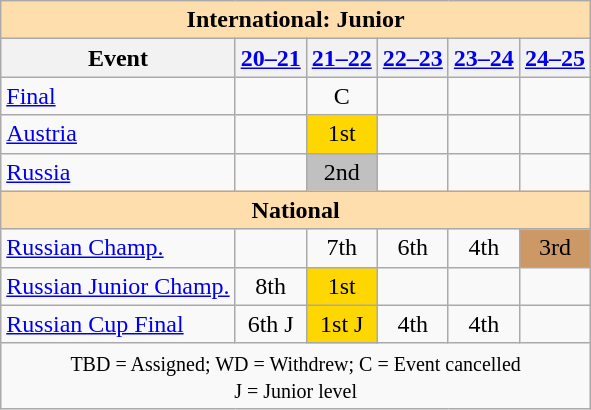<table class="wikitable" style="text-align:center">
<tr>
<th style="background-color: #ffdead; " colspan=6 align=center>International: Junior</th>
</tr>
<tr>
<th>Event</th>
<th><a href='#'>20–21</a></th>
<th><a href='#'>21–22</a></th>
<th><a href='#'>22–23</a></th>
<th><a href='#'>23–24</a></th>
<th><a href='#'>24–25</a></th>
</tr>
<tr>
<td align=left> <a href='#'>Final</a></td>
<td></td>
<td>C</td>
<td></td>
<td></td>
<td></td>
</tr>
<tr>
<td align=left> <a href='#'>Austria</a></td>
<td></td>
<td bgcolor=gold>1st</td>
<td></td>
<td></td>
<td></td>
</tr>
<tr>
<td align=left> <a href='#'>Russia</a></td>
<td></td>
<td bgcolor=silver>2nd</td>
<td></td>
<td></td>
<td></td>
</tr>
<tr>
<th style="background-color: #ffdead; " colspan=6 align=center>National</th>
</tr>
<tr>
<td align=left><a href='#'>Russian Champ.</a></td>
<td></td>
<td>7th</td>
<td>6th</td>
<td>4th</td>
<td bgcolor=cc9966>3rd</td>
</tr>
<tr>
<td align=left><a href='#'>Russian Junior Champ.</a></td>
<td>8th</td>
<td bgcolor=gold>1st</td>
<td></td>
<td></td>
<td></td>
</tr>
<tr>
<td align=left><a href='#'>Russian Cup Final</a> </td>
<td>6th J</td>
<td bgcolor=gold>1st J</td>
<td>4th</td>
<td>4th</td>
<td></td>
</tr>
<tr>
<td colspan=6 align=center><small> TBD = Assigned; WD = Withdrew; C = Event cancelled </small> <br> <small>J = Junior level </small></td>
</tr>
</table>
